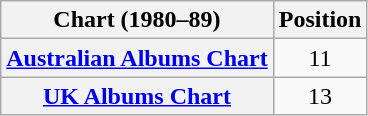<table class="wikitable plainrowheaders" style="text-align:center">
<tr>
<th>Chart (1980–89)</th>
<th>Position</th>
</tr>
<tr>
<th scope="row"><a href='#'>Australian Albums Chart</a></th>
<td>11</td>
</tr>
<tr>
<th scope="row"><a href='#'>UK Albums Chart</a></th>
<td>13</td>
</tr>
</table>
